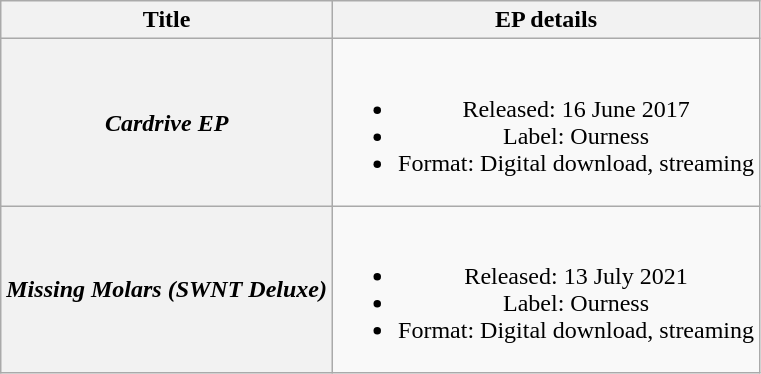<table class="wikitable plainrowheaders" style="text-align:center;">
<tr>
<th>Title</th>
<th>EP details</th>
</tr>
<tr>
<th scope="row"><em>Cardrive EP</em></th>
<td><br><ul><li>Released: 16 June 2017</li><li>Label: Ourness</li><li>Format: Digital download, streaming</li></ul></td>
</tr>
<tr>
<th scope="row"><em>Missing Molars (SWNT Deluxe)</em></th>
<td><br><ul><li>Released: 13 July 2021</li><li>Label: Ourness</li><li>Format: Digital download, streaming</li></ul></td>
</tr>
</table>
